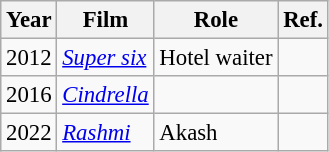<table class="wikitable" style="font-size:95%;">
<tr style="text-align:center;">
<th>Year</th>
<th>Film</th>
<th>Role</th>
<th>Ref.</th>
</tr>
<tr>
<td>2012</td>
<td><em><a href='#'>Super six</a></em></td>
<td>Hotel waiter</td>
<td></td>
</tr>
<tr>
<td>2016</td>
<td><em><a href='#'>Cindrella</a></em></td>
<td></td>
<td></td>
</tr>
<tr>
<td>2022</td>
<td><em><a href='#'>Rashmi</a></em></td>
<td>Akash</td>
<td></td>
</tr>
</table>
